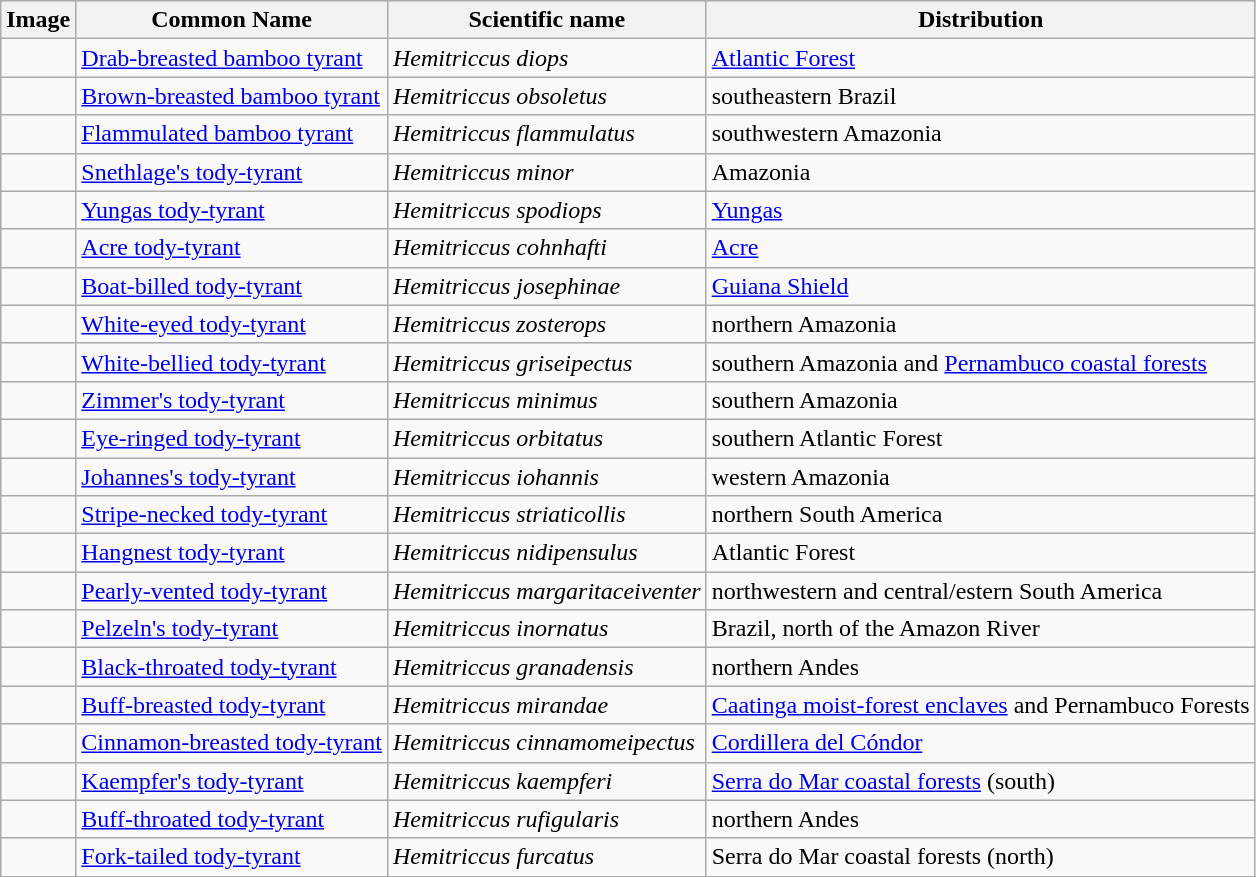<table class="wikitable">
<tr>
<th>Image</th>
<th>Common Name</th>
<th>Scientific name</th>
<th>Distribution</th>
</tr>
<tr>
<td></td>
<td><a href='#'>Drab-breasted bamboo tyrant</a></td>
<td><em>Hemitriccus diops</em></td>
<td><a href='#'>Atlantic Forest</a></td>
</tr>
<tr>
<td></td>
<td><a href='#'>Brown-breasted bamboo tyrant</a></td>
<td><em>Hemitriccus obsoletus</em></td>
<td>southeastern Brazil</td>
</tr>
<tr>
<td></td>
<td><a href='#'>Flammulated bamboo tyrant</a></td>
<td><em>Hemitriccus flammulatus</em></td>
<td>southwestern Amazonia</td>
</tr>
<tr>
<td></td>
<td><a href='#'>Snethlage's tody-tyrant</a></td>
<td><em>Hemitriccus minor</em></td>
<td>Amazonia</td>
</tr>
<tr>
<td></td>
<td><a href='#'>Yungas tody-tyrant</a></td>
<td><em>Hemitriccus spodiops</em></td>
<td><a href='#'>Yungas</a></td>
</tr>
<tr>
<td></td>
<td><a href='#'>Acre tody-tyrant</a></td>
<td><em>Hemitriccus cohnhafti</em></td>
<td><a href='#'>Acre</a></td>
</tr>
<tr>
<td></td>
<td><a href='#'>Boat-billed tody-tyrant</a></td>
<td><em>Hemitriccus josephinae</em></td>
<td><a href='#'>Guiana Shield</a></td>
</tr>
<tr>
<td></td>
<td><a href='#'>White-eyed tody-tyrant</a></td>
<td><em>Hemitriccus zosterops</em></td>
<td>northern Amazonia</td>
</tr>
<tr>
<td></td>
<td><a href='#'>White-bellied tody-tyrant</a></td>
<td><em>Hemitriccus griseipectus</em></td>
<td>southern Amazonia and <a href='#'>Pernambuco coastal forests</a></td>
</tr>
<tr>
<td></td>
<td><a href='#'>Zimmer's tody-tyrant</a></td>
<td><em>Hemitriccus minimus</em></td>
<td>southern Amazonia</td>
</tr>
<tr>
<td></td>
<td><a href='#'>Eye-ringed tody-tyrant</a></td>
<td><em>Hemitriccus orbitatus</em></td>
<td>southern Atlantic Forest</td>
</tr>
<tr>
<td></td>
<td><a href='#'>Johannes's tody-tyrant</a></td>
<td><em>Hemitriccus iohannis</em></td>
<td>western Amazonia</td>
</tr>
<tr>
<td></td>
<td><a href='#'>Stripe-necked tody-tyrant</a></td>
<td><em>Hemitriccus striaticollis</em></td>
<td>northern South America</td>
</tr>
<tr>
<td></td>
<td><a href='#'>Hangnest tody-tyrant</a></td>
<td><em>Hemitriccus nidipensulus</em></td>
<td>Atlantic Forest</td>
</tr>
<tr>
<td></td>
<td><a href='#'>Pearly-vented tody-tyrant</a></td>
<td><em>Hemitriccus margaritaceiventer</em></td>
<td>northwestern and central/estern South America</td>
</tr>
<tr>
<td></td>
<td><a href='#'>Pelzeln's tody-tyrant</a></td>
<td><em>Hemitriccus inornatus</em></td>
<td>Brazil, north of the Amazon River</td>
</tr>
<tr>
<td></td>
<td><a href='#'>Black-throated tody-tyrant</a></td>
<td><em>Hemitriccus granadensis</em></td>
<td>northern Andes</td>
</tr>
<tr>
<td></td>
<td><a href='#'>Buff-breasted tody-tyrant</a></td>
<td><em>Hemitriccus mirandae</em></td>
<td><a href='#'>Caatinga moist-forest enclaves</a> and Pernambuco Forests</td>
</tr>
<tr>
<td></td>
<td><a href='#'>Cinnamon-breasted tody-tyrant</a></td>
<td><em>Hemitriccus cinnamomeipectus</em></td>
<td><a href='#'>Cordillera del Cóndor</a></td>
</tr>
<tr>
<td></td>
<td><a href='#'>Kaempfer's tody-tyrant</a></td>
<td><em>Hemitriccus kaempferi</em></td>
<td><a href='#'>Serra do Mar coastal forests</a> (south)</td>
</tr>
<tr>
<td></td>
<td><a href='#'>Buff-throated tody-tyrant</a></td>
<td><em>Hemitriccus rufigularis</em></td>
<td>northern Andes</td>
</tr>
<tr>
<td></td>
<td><a href='#'>Fork-tailed tody-tyrant</a></td>
<td><em>Hemitriccus furcatus</em></td>
<td>Serra do Mar coastal forests (north)</td>
</tr>
<tr>
</tr>
</table>
